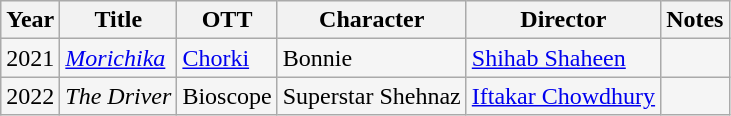<table class="wikitable sortable" style="background:#F5F5F5;">
<tr>
<th>Year</th>
<th>Title</th>
<th>OTT</th>
<th>Character</th>
<th>Director</th>
<th>Notes</th>
</tr>
<tr>
<td>2021</td>
<td><em><a href='#'>Morichika</a></em></td>
<td><a href='#'>Chorki</a></td>
<td>Bonnie</td>
<td><a href='#'>Shihab Shaheen</a></td>
<td></td>
</tr>
<tr>
<td>2022</td>
<td><em>The Driver</em></td>
<td>Bioscope</td>
<td>Superstar Shehnaz</td>
<td><a href='#'>Iftakar Chowdhury</a></td>
<td></td>
</tr>
</table>
